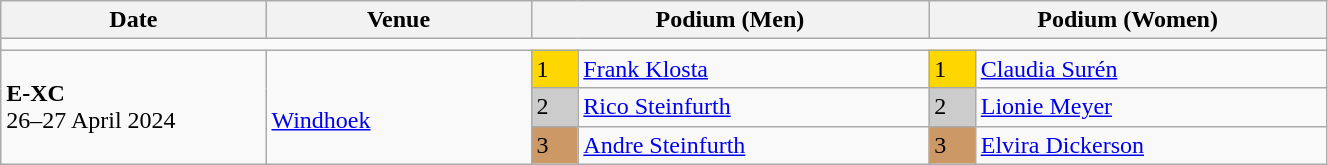<table class="wikitable" width=70%>
<tr>
<th>Date</th>
<th width=20%>Venue</th>
<th colspan=2 width=30%>Podium (Men)</th>
<th colspan=2 width=30%>Podium (Women)</th>
</tr>
<tr>
<td colspan=6></td>
</tr>
<tr>
<td rowspan=3><strong>E-XC</strong> <br> 26–27 April 2024</td>
<td rowspan=3><br><a href='#'>Windhoek</a></td>
<td bgcolor=FFD700>1</td>
<td><a href='#'>Frank Klosta</a></td>
<td bgcolor=FFD700>1</td>
<td><a href='#'>Claudia Surén</a></td>
</tr>
<tr>
<td bgcolor=CCCCCC>2</td>
<td><a href='#'>Rico Steinfurth</a></td>
<td bgcolor=CCCCCC>2</td>
<td><a href='#'>Lionie Meyer</a></td>
</tr>
<tr>
<td bgcolor=CC9966>3</td>
<td><a href='#'>Andre Steinfurth</a></td>
<td bgcolor=CC9966>3</td>
<td><a href='#'>Elvira Dickerson</a></td>
</tr>
</table>
